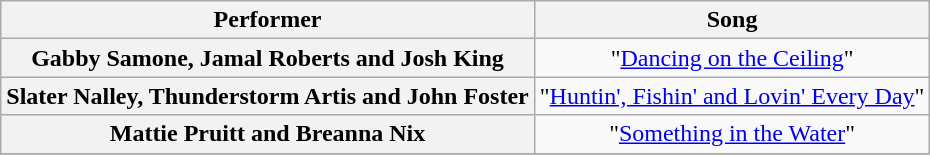<table class="wikitable unsortable" style="text-align:center;">
<tr>
<th scope="col">Performer</th>
<th scope="col">Song</th>
</tr>
<tr>
<th scope="row">Gabby Samone, Jamal Roberts and Josh King</th>
<td>"<a href='#'>Dancing on the Ceiling</a>"</td>
</tr>
<tr>
<th scope="row">Slater Nalley, Thunderstorm Artis and John Foster</th>
<td>"<a href='#'>Huntin', Fishin' and Lovin' Every Day</a>"</td>
</tr>
<tr>
<th scope="row">Mattie Pruitt and Breanna Nix</th>
<td>"<a href='#'>Something in the Water</a>"</td>
</tr>
<tr>
</tr>
</table>
